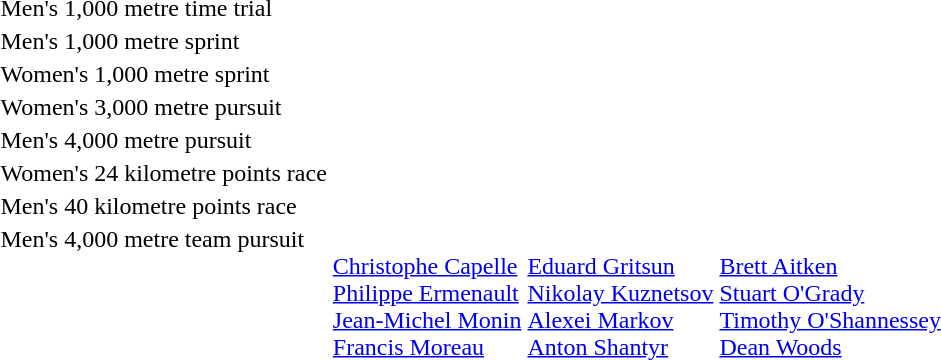<table>
<tr>
<td>Men's 1,000 metre time trial<br></td>
<td></td>
<td></td>
<td></td>
</tr>
<tr>
<td>Men's 1,000 metre sprint<br></td>
<td></td>
<td></td>
<td></td>
</tr>
<tr>
<td>Women's 1,000 metre sprint<br></td>
<td></td>
<td></td>
<td></td>
</tr>
<tr>
<td>Women's 3,000 metre pursuit<br></td>
<td></td>
<td></td>
<td></td>
</tr>
<tr>
<td>Men's 4,000 metre pursuit<br></td>
<td></td>
<td></td>
<td></td>
</tr>
<tr>
<td>Women's 24 kilometre points race<br></td>
<td></td>
<td></td>
<td></td>
</tr>
<tr>
<td>Men's 40 kilometre points race<br></td>
<td></td>
<td></td>
<td></td>
</tr>
<tr valign="top">
<td>Men's 4,000 metre team pursuit<br></td>
<td> <br><a href='#'>Christophe Capelle</a><br><a href='#'>Philippe Ermenault</a><br><a href='#'>Jean-Michel Monin</a><br><a href='#'>Francis Moreau</a></td>
<td> <br><a href='#'>Eduard Gritsun</a><br><a href='#'>Nikolay Kuznetsov</a><br><a href='#'>Alexei Markov</a><br><a href='#'>Anton Shantyr</a></td>
<td> <br><a href='#'>Brett Aitken</a><br><a href='#'>Stuart O'Grady</a><br><a href='#'>Timothy O'Shannessey</a><br><a href='#'>Dean Woods</a></td>
</tr>
</table>
